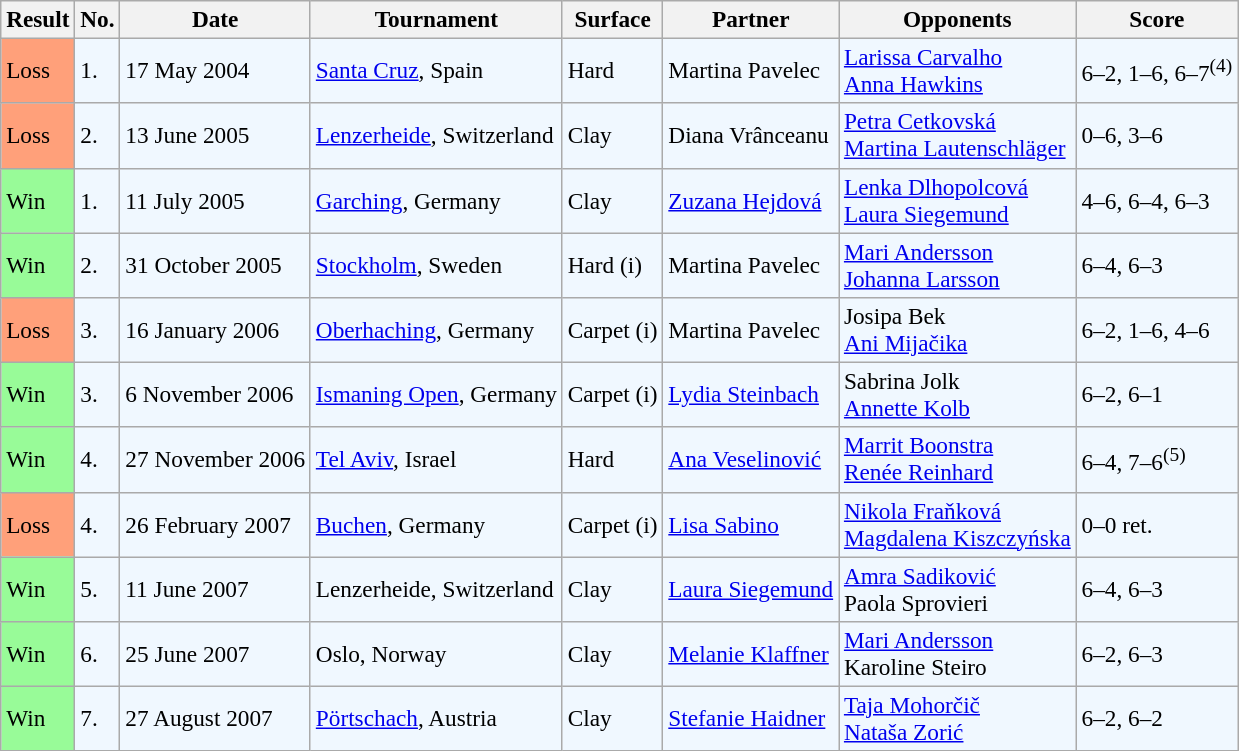<table class="sortable wikitable" style=font-size:97%>
<tr>
<th>Result</th>
<th>No.</th>
<th>Date</th>
<th>Tournament</th>
<th>Surface</th>
<th>Partner</th>
<th>Opponents</th>
<th class="unsortable">Score</th>
</tr>
<tr style="background:#f0f8ff;">
<td style="background:#ffa07a;">Loss</td>
<td>1.</td>
<td>17 May 2004</td>
<td><a href='#'>Santa Cruz</a>, Spain</td>
<td>Hard</td>
<td> Martina Pavelec</td>
<td> <a href='#'>Larissa Carvalho</a> <br>  <a href='#'>Anna Hawkins</a></td>
<td>6–2, 1–6, 6–7<sup>(4)</sup></td>
</tr>
<tr style="background:#f0f8ff;">
<td style="background:#ffa07a;">Loss</td>
<td>2.</td>
<td>13 June 2005</td>
<td><a href='#'>Lenzerheide</a>, Switzerland</td>
<td>Clay</td>
<td> Diana Vrânceanu</td>
<td> <a href='#'>Petra Cetkovská</a> <br>  <a href='#'>Martina Lautenschläger</a></td>
<td>0–6, 3–6</td>
</tr>
<tr style="background:#f0f8ff;">
<td style="background:#98fb98;">Win</td>
<td>1.</td>
<td>11 July 2005</td>
<td><a href='#'>Garching</a>, Germany</td>
<td>Clay</td>
<td> <a href='#'>Zuzana Hejdová</a></td>
<td> <a href='#'>Lenka Dlhopolcová</a> <br>  <a href='#'>Laura Siegemund</a></td>
<td>4–6, 6–4, 6–3</td>
</tr>
<tr style="background:#f0f8ff;">
<td style="background:#98fb98;">Win</td>
<td>2.</td>
<td>31 October 2005</td>
<td><a href='#'>Stockholm</a>, Sweden</td>
<td>Hard (i)</td>
<td> Martina Pavelec</td>
<td> <a href='#'>Mari Andersson</a> <br>  <a href='#'>Johanna Larsson</a></td>
<td>6–4, 6–3</td>
</tr>
<tr style="background:#f0f8ff;">
<td style="background:#ffa07a;">Loss</td>
<td>3.</td>
<td>16 January 2006</td>
<td><a href='#'>Oberhaching</a>, Germany</td>
<td>Carpet (i)</td>
<td> Martina Pavelec</td>
<td> Josipa Bek <br>  <a href='#'>Ani Mijačika</a></td>
<td>6–2, 1–6, 4–6</td>
</tr>
<tr style="background:#f0f8ff;">
<td style="background:#98fb98;">Win</td>
<td>3.</td>
<td>6 November 2006</td>
<td><a href='#'>Ismaning Open</a>, Germany</td>
<td>Carpet (i)</td>
<td> <a href='#'>Lydia Steinbach</a></td>
<td> Sabrina Jolk <br>  <a href='#'>Annette Kolb</a></td>
<td>6–2, 6–1</td>
</tr>
<tr style="background:#f0f8ff;">
<td style="background:#98fb98;">Win</td>
<td>4.</td>
<td>27 November 2006</td>
<td><a href='#'>Tel Aviv</a>, Israel</td>
<td>Hard</td>
<td> <a href='#'>Ana Veselinović</a></td>
<td> <a href='#'>Marrit Boonstra</a> <br>  <a href='#'>Renée Reinhard</a></td>
<td>6–4, 7–6<sup>(5)</sup></td>
</tr>
<tr style="background:#f0f8ff;">
<td style="background:#ffa07a;">Loss</td>
<td>4.</td>
<td>26 February 2007</td>
<td><a href='#'>Buchen</a>, Germany</td>
<td>Carpet (i)</td>
<td> <a href='#'>Lisa Sabino</a></td>
<td> <a href='#'>Nikola Fraňková</a> <br>  <a href='#'>Magdalena Kiszczyńska</a></td>
<td>0–0 ret.</td>
</tr>
<tr style="background:#f0f8ff;">
<td style="background:#98fb98;">Win</td>
<td>5.</td>
<td>11 June 2007</td>
<td>Lenzerheide, Switzerland</td>
<td>Clay</td>
<td> <a href='#'>Laura Siegemund</a></td>
<td> <a href='#'>Amra Sadiković</a> <br>  Paola Sprovieri</td>
<td>6–4, 6–3</td>
</tr>
<tr style="background:#f0f8ff;">
<td style="background:#98fb98;">Win</td>
<td>6.</td>
<td>25 June 2007</td>
<td>Oslo, Norway</td>
<td>Clay</td>
<td> <a href='#'>Melanie Klaffner</a></td>
<td> <a href='#'>Mari Andersson</a> <br>  Karoline Steiro</td>
<td>6–2, 6–3</td>
</tr>
<tr style="background:#f0f8ff;">
<td style="background:#98fb98;">Win</td>
<td>7.</td>
<td>27 August 2007</td>
<td><a href='#'>Pörtschach</a>, Austria</td>
<td>Clay</td>
<td> <a href='#'>Stefanie Haidner</a></td>
<td> <a href='#'>Taja Mohorčič</a> <br>  <a href='#'>Nataša Zorić</a></td>
<td>6–2, 6–2</td>
</tr>
</table>
